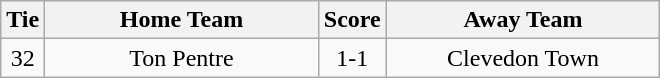<table class="wikitable" style="text-align:center;">
<tr>
<th width=20>Tie</th>
<th width=175>Home Team</th>
<th width=20>Score</th>
<th width=175>Away Team</th>
</tr>
<tr>
<td>32</td>
<td>Ton Pentre</td>
<td>1-1</td>
<td>Clevedon Town</td>
</tr>
</table>
